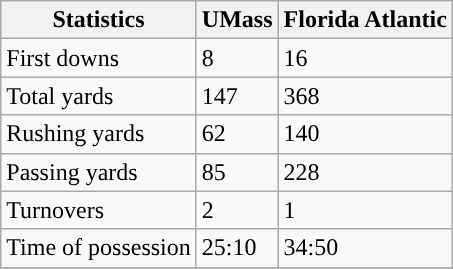<table class="wikitable">
<tr>
<th>Statistics</th>
<th>UMass</th>
<th>Florida Atlantic</th>
</tr>
<tr>
<td>First downs</td>
<td>8</td>
<td>16</td>
</tr>
<tr>
<td>Total yards</td>
<td>147</td>
<td>368</td>
</tr>
<tr>
<td>Rushing yards</td>
<td>62</td>
<td>140</td>
</tr>
<tr>
<td>Passing yards</td>
<td>85</td>
<td>228</td>
</tr>
<tr>
<td>Turnovers</td>
<td>2</td>
<td>1</td>
</tr>
<tr>
<td>Time of possession</td>
<td>25:10</td>
<td>34:50</td>
</tr>
<tr>
</tr>
</table>
